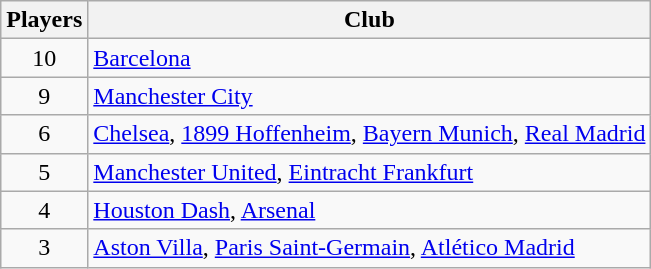<table class="wikitable">
<tr>
<th>Players</th>
<th>Club</th>
</tr>
<tr>
<td align="center">10</td>
<td> <a href='#'>Barcelona</a></td>
</tr>
<tr>
<td align="center">9</td>
<td> <a href='#'>Manchester City</a></td>
</tr>
<tr>
<td align="center">6</td>
<td> <a href='#'>Chelsea</a>,  <a href='#'>1899 Hoffenheim</a>,  <a href='#'>Bayern Munich</a>,  <a href='#'>Real Madrid</a></td>
</tr>
<tr>
<td align="center">5</td>
<td> <a href='#'>Manchester United</a>,  <a href='#'>Eintracht Frankfurt</a></td>
</tr>
<tr>
<td align="center">4</td>
<td> <a href='#'>Houston Dash</a>,  <a href='#'>Arsenal</a></td>
</tr>
<tr>
<td align="center">3</td>
<td> <a href='#'>Aston Villa</a>,  <a href='#'>Paris Saint-Germain</a>,  <a href='#'>Atlético Madrid</a></td>
</tr>
</table>
